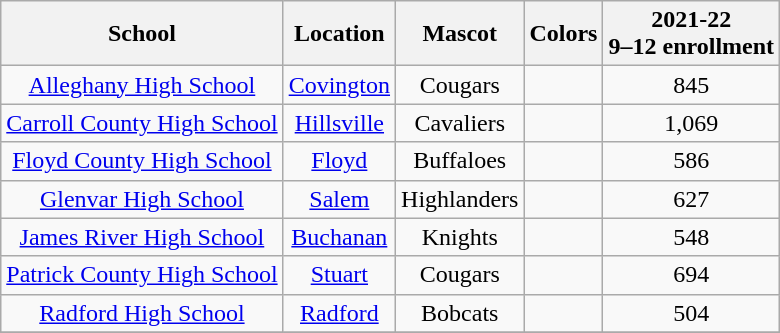<table class="wikitable" style="text-align:center;">
<tr>
<th>School</th>
<th>Location</th>
<th>Mascot</th>
<th>Colors</th>
<th>2021-22<br>9–12 enrollment</th>
</tr>
<tr>
<td><a href='#'>Alleghany High School</a></td>
<td><a href='#'>Covington</a></td>
<td>Cougars</td>
<td></td>
<td>845</td>
</tr>
<tr>
<td><a href='#'>Carroll County High School</a></td>
<td><a href='#'>Hillsville</a></td>
<td>Cavaliers</td>
<td></td>
<td>1,069</td>
</tr>
<tr>
<td><a href='#'>Floyd County High School</a></td>
<td><a href='#'>Floyd</a></td>
<td>Buffaloes</td>
<td></td>
<td>586</td>
</tr>
<tr>
<td><a href='#'>Glenvar High School</a></td>
<td><a href='#'>Salem</a></td>
<td>Highlanders</td>
<td></td>
<td>627</td>
</tr>
<tr>
<td><a href='#'>James River High School</a></td>
<td><a href='#'>Buchanan</a></td>
<td>Knights</td>
<td></td>
<td>548</td>
</tr>
<tr>
<td><a href='#'>Patrick County High School</a></td>
<td><a href='#'>Stuart</a></td>
<td>Cougars</td>
<td></td>
<td>694</td>
</tr>
<tr>
<td><a href='#'>Radford High School</a></td>
<td><a href='#'>Radford</a></td>
<td>Bobcats</td>
<td></td>
<td>504</td>
</tr>
<tr>
</tr>
</table>
